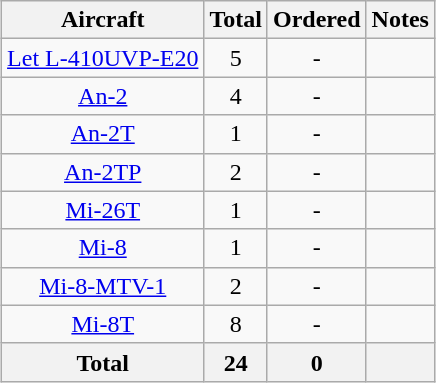<table class="wikitable" style="border-collapse:collapse;text-align:center;margin:1em auto;">
<tr>
<th>Aircraft</th>
<th>Total</th>
<th>Ordered</th>
<th>Notes</th>
</tr>
<tr>
<td><a href='#'>Let L-410UVP-E20</a></td>
<td>5</td>
<td>-</td>
<td></td>
</tr>
<tr>
<td><a href='#'>An-2</a></td>
<td>4</td>
<td>-</td>
<td></td>
</tr>
<tr>
<td><a href='#'>An-2T</a></td>
<td>1</td>
<td>-</td>
<td></td>
</tr>
<tr>
<td><a href='#'>An-2TP</a></td>
<td>2</td>
<td>-</td>
<td></td>
</tr>
<tr>
<td><a href='#'>Mi-26T</a></td>
<td>1</td>
<td>-</td>
<td></td>
</tr>
<tr>
<td><a href='#'>Mi-8</a></td>
<td>1</td>
<td>-</td>
<td></td>
</tr>
<tr>
<td><a href='#'>Mi-8-MTV-1</a></td>
<td>2</td>
<td>-</td>
<td></td>
</tr>
<tr>
<td><a href='#'>Mi-8T</a></td>
<td>8</td>
<td>-</td>
<td></td>
</tr>
<tr>
<th>Total</th>
<th>24</th>
<th>0</th>
<th></th>
</tr>
</table>
